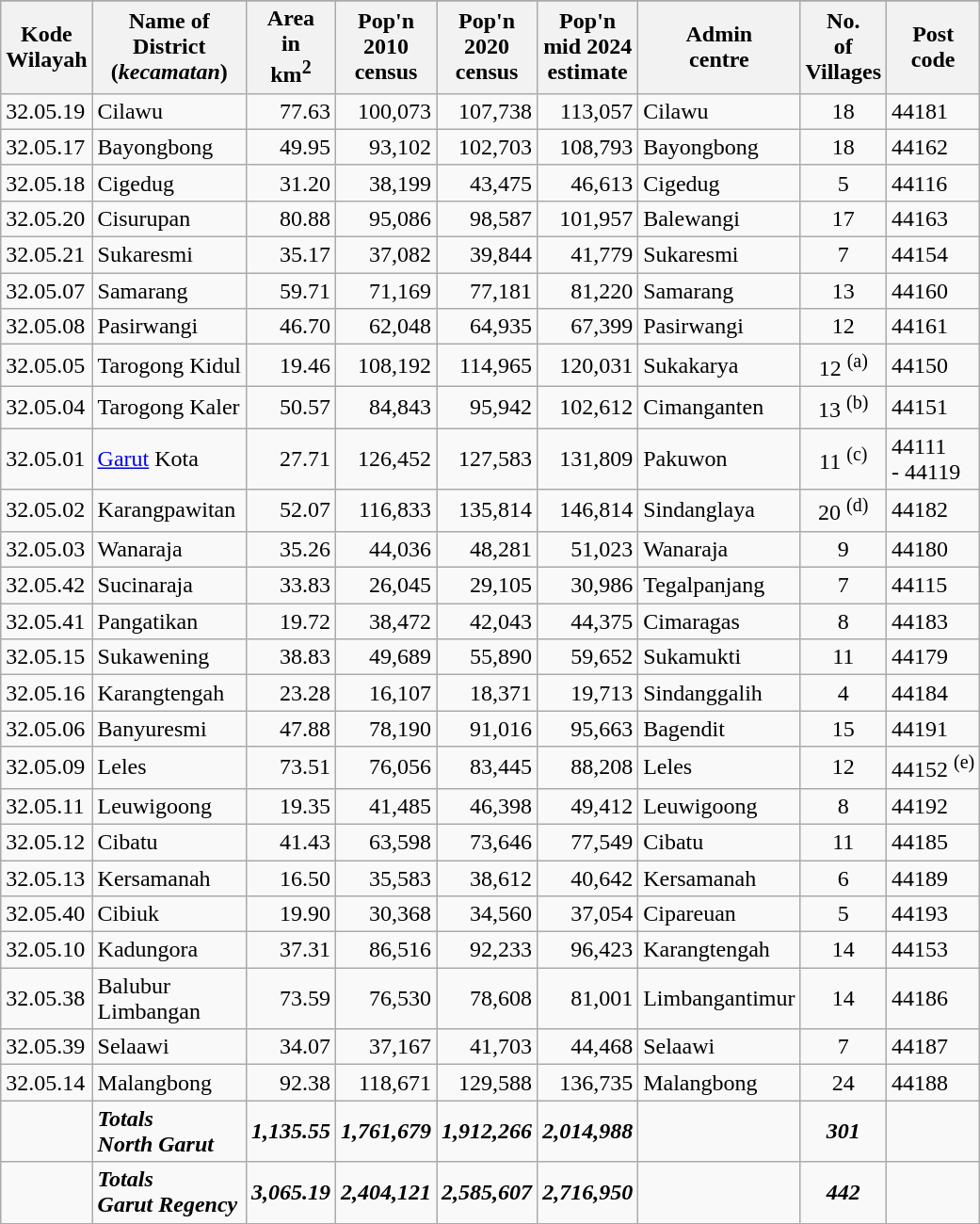<table class="wikitable">
<tr>
</tr>
<tr>
<th>Kode <br>Wilayah</th>
<th>Name of<br>District<br>(<em>kecamatan</em>)</th>
<th>Area<br>in <br>km<sup>2</sup></th>
<th>Pop'n <br>2010<br>census</th>
<th>Pop'n <br>2020<br>census</th>
<th>Pop'n <br>mid 2024<br>estimate</th>
<th>Admin<br>centre</th>
<th>No.<br>of <br>Villages</th>
<th>Post<br>code</th>
</tr>
<tr>
<td>32.05.19</td>
<td>Cilawu</td>
<td align="right">77.63</td>
<td align="right">100,073</td>
<td align="right">107,738</td>
<td align="right">113,057</td>
<td>Cilawu</td>
<td align="center">18</td>
<td>44181</td>
</tr>
<tr>
<td>32.05.17</td>
<td>Bayongbong</td>
<td align="right">49.95</td>
<td align="right">93,102</td>
<td align="right">102,703</td>
<td align="right">108,793</td>
<td>Bayongbong</td>
<td align="center">18</td>
<td>44162</td>
</tr>
<tr>
<td>32.05.18</td>
<td>Cigedug</td>
<td align="right">31.20</td>
<td align="right">38,199</td>
<td align="right">43,475</td>
<td align="right">46,613</td>
<td>Cigedug</td>
<td align="center">5</td>
<td>44116</td>
</tr>
<tr>
<td>32.05.20</td>
<td>Cisurupan</td>
<td align="right">80.88</td>
<td align="right">95,086</td>
<td align="right">98,587</td>
<td align="right">101,957</td>
<td>Balewangi</td>
<td align="center">17</td>
<td>44163</td>
</tr>
<tr>
<td>32.05.21</td>
<td>Sukaresmi</td>
<td align="right">35.17</td>
<td align="right">37,082</td>
<td align="right">39,844</td>
<td align="right">41,779</td>
<td>Sukaresmi</td>
<td align="center">7</td>
<td>44154</td>
</tr>
<tr>
<td>32.05.07</td>
<td>Samarang</td>
<td align="right">59.71</td>
<td align="right">71,169</td>
<td align="right">77,181</td>
<td align="right">81,220</td>
<td>Samarang</td>
<td align="center">13</td>
<td>44160</td>
</tr>
<tr>
<td>32.05.08</td>
<td>Pasirwangi</td>
<td align="right">46.70</td>
<td align="right">62,048</td>
<td align="right">64,935</td>
<td align="right">67,399</td>
<td>Pasirwangi</td>
<td align="center">12</td>
<td>44161</td>
</tr>
<tr>
<td>32.05.05</td>
<td>Tarogong Kidul</td>
<td align="right">19.46</td>
<td align="right">108,192</td>
<td align="right">114,965</td>
<td align="right">120,031</td>
<td>Sukakarya</td>
<td align="center">12 <sup>(a)</sup></td>
<td>44150</td>
</tr>
<tr>
<td>32.05.04</td>
<td>Tarogong Kaler</td>
<td align="right">50.57</td>
<td align="right">84,843</td>
<td align="right">95,942</td>
<td align="right">102,612</td>
<td>Cimanganten</td>
<td align="center">13 <sup>(b)</sup></td>
<td>44151</td>
</tr>
<tr>
<td>32.05.01</td>
<td><a href='#'>Garut</a> Kota</td>
<td align="right">27.71</td>
<td align="right">126,452</td>
<td align="right">127,583</td>
<td align="right">131,809</td>
<td>Pakuwon</td>
<td align="center">11 <sup>(c)</sup></td>
<td>44111<br>- 44119</td>
</tr>
<tr>
<td>32.05.02</td>
<td>Karangpawitan</td>
<td align="right">52.07</td>
<td align="right">116,833</td>
<td align="right">135,814</td>
<td align="right">146,814</td>
<td>Sindanglaya</td>
<td align="center">20 <sup>(d)</sup></td>
<td>44182</td>
</tr>
<tr>
<td>32.05.03</td>
<td>Wanaraja</td>
<td align="right">35.26</td>
<td align="right">44,036</td>
<td align="right">48,281</td>
<td align="right">51,023</td>
<td>Wanaraja</td>
<td align="center">9</td>
<td>44180</td>
</tr>
<tr>
<td>32.05.42</td>
<td>Sucinaraja</td>
<td align="right">33.83</td>
<td align="right">26,045</td>
<td align="right">29,105</td>
<td align="right">30,986</td>
<td>Tegalpanjang</td>
<td align="center">7</td>
<td>44115</td>
</tr>
<tr>
<td>32.05.41</td>
<td>Pangatikan</td>
<td align="right">19.72</td>
<td align="right">38,472</td>
<td align="right">42,043</td>
<td align="right">44,375</td>
<td>Cimaragas</td>
<td align="center">8</td>
<td>44183</td>
</tr>
<tr>
<td>32.05.15</td>
<td>Sukawening</td>
<td align="right">38.83</td>
<td align="right">49,689</td>
<td align="right">55,890</td>
<td align="right">59,652</td>
<td>Sukamukti</td>
<td align="center">11</td>
<td>44179</td>
</tr>
<tr>
<td>32.05.16</td>
<td>Karangtengah</td>
<td align="right">23.28</td>
<td align="right">16,107</td>
<td align="right">18,371</td>
<td align="right">19,713</td>
<td>Sindanggalih</td>
<td align="center">4</td>
<td>44184</td>
</tr>
<tr>
<td>32.05.06</td>
<td>Banyuresmi</td>
<td align="right">47.88</td>
<td align="right">78,190</td>
<td align="right">91,016</td>
<td align="right">95,663</td>
<td>Bagendit</td>
<td align="center">15</td>
<td>44191</td>
</tr>
<tr>
<td>32.05.09</td>
<td>Leles</td>
<td align="right">73.51</td>
<td align="right">76,056</td>
<td align="right">83,445</td>
<td align="right">88,208</td>
<td>Leles</td>
<td align="center">12</td>
<td>44152 <sup>(e)</sup></td>
</tr>
<tr>
<td>32.05.11</td>
<td>Leuwigoong</td>
<td align="right">19.35</td>
<td align="right">41,485</td>
<td align="right">46,398</td>
<td align="right">49,412</td>
<td>Leuwigoong</td>
<td align="center">8</td>
<td>44192</td>
</tr>
<tr>
<td>32.05.12</td>
<td>Cibatu</td>
<td align="right">41.43</td>
<td align="right">63,598</td>
<td align="right">73,646</td>
<td align="right">77,549</td>
<td>Cibatu</td>
<td align="center">11</td>
<td>44185</td>
</tr>
<tr>
<td>32.05.13</td>
<td>Kersamanah</td>
<td align="right">16.50</td>
<td align="right">35,583</td>
<td align="right">38,612</td>
<td align="right">40,642</td>
<td>Kersamanah</td>
<td align="center">6</td>
<td>44189</td>
</tr>
<tr>
<td>32.05.40</td>
<td>Cibiuk</td>
<td align="right">19.90</td>
<td align="right">30,368</td>
<td align="right">34,560</td>
<td align="right">37,054</td>
<td>Cipareuan</td>
<td align="center">5</td>
<td>44193</td>
</tr>
<tr>
<td>32.05.10</td>
<td>Kadungora</td>
<td align="right">37.31</td>
<td align="right">86,516</td>
<td align="right">92,233</td>
<td align="right">96,423</td>
<td>Karangtengah</td>
<td align="center">14</td>
<td>44153</td>
</tr>
<tr>
<td>32.05.38</td>
<td>Balubur <br>Limbangan</td>
<td align="right">73.59</td>
<td align="right">76,530</td>
<td align="right">78,608</td>
<td align="right">81,001</td>
<td>Limbangantimur</td>
<td align="center">14</td>
<td>44186</td>
</tr>
<tr>
<td>32.05.39</td>
<td>Selaawi</td>
<td align="right">34.07</td>
<td align="right">37,167</td>
<td align="right">41,703</td>
<td align="right">44,468</td>
<td>Selaawi</td>
<td align="center">7</td>
<td>44187</td>
</tr>
<tr>
<td>32.05.14</td>
<td>Malangbong</td>
<td align="right">92.38</td>
<td align="right">118,671</td>
<td align="right">129,588</td>
<td align="right">136,735</td>
<td>Malangbong</td>
<td align="center">24</td>
<td>44188</td>
</tr>
<tr>
<td></td>
<td><strong><em>Totals <br>North Garut</em></strong></td>
<td align="right"><strong><em>1,135.55</em></strong></td>
<td align="right"><strong><em>1,761,679</em></strong></td>
<td align="right"><strong><em>1,912,266</em></strong></td>
<td align="right"><strong><em>2,014,988</em></strong></td>
<td></td>
<td align="center"><strong><em>301</em></strong></td>
<td></td>
</tr>
<tr>
<td></td>
<td><strong><em>Totals <br>Garut Regency</em></strong></td>
<td align="right"><strong><em>3,065.19</em></strong></td>
<td align="right"><strong><em>2,404,121</em></strong></td>
<td align="right"><strong><em>2,585,607</em></strong></td>
<td align="right"><strong><em>2,716,950</em></strong></td>
<td></td>
<td align="center"><strong><em>442</em></strong></td>
</tr>
</table>
